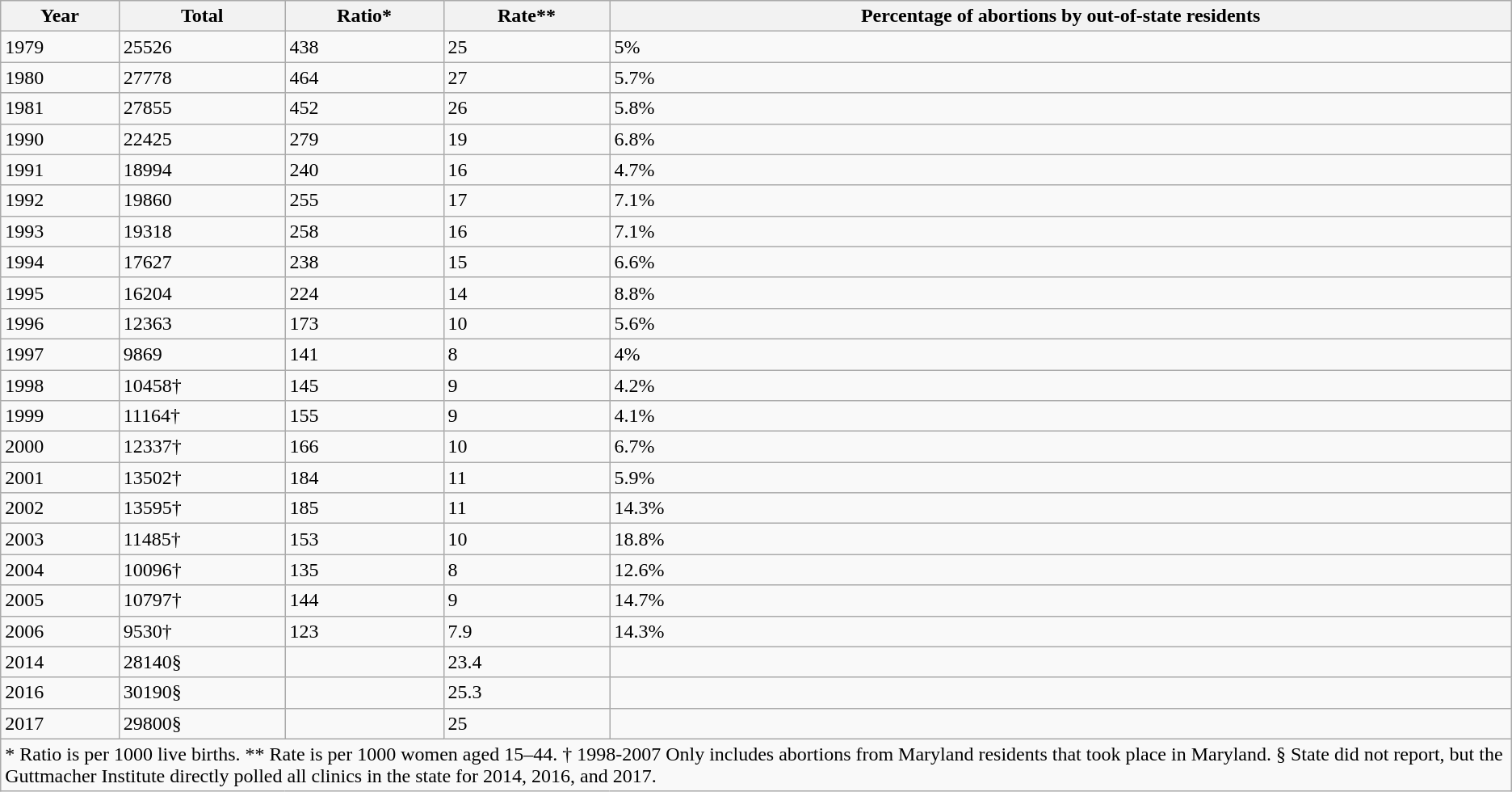<table class="wikitable">
<tr>
<th>Year</th>
<th>Total</th>
<th>Ratio*</th>
<th>Rate**</th>
<th>Percentage of abortions by out-of-state residents</th>
</tr>
<tr>
<td>1979</td>
<td>25526</td>
<td>438</td>
<td>25</td>
<td>5%</td>
</tr>
<tr>
<td>1980</td>
<td>27778</td>
<td>464</td>
<td>27</td>
<td>5.7%</td>
</tr>
<tr>
<td>1981</td>
<td>27855</td>
<td>452</td>
<td>26</td>
<td>5.8%</td>
</tr>
<tr>
<td>1990</td>
<td>22425</td>
<td>279</td>
<td>19</td>
<td>6.8%</td>
</tr>
<tr>
<td>1991</td>
<td>18994</td>
<td>240</td>
<td>16</td>
<td>4.7%</td>
</tr>
<tr>
<td>1992</td>
<td>19860</td>
<td>255</td>
<td>17</td>
<td>7.1%</td>
</tr>
<tr>
<td>1993</td>
<td>19318</td>
<td>258</td>
<td>16</td>
<td>7.1%</td>
</tr>
<tr>
<td>1994</td>
<td>17627</td>
<td>238</td>
<td>15</td>
<td>6.6%</td>
</tr>
<tr>
<td>1995</td>
<td>16204</td>
<td>224</td>
<td>14</td>
<td>8.8%</td>
</tr>
<tr>
<td>1996</td>
<td>12363</td>
<td>173</td>
<td>10</td>
<td>5.6%</td>
</tr>
<tr>
<td>1997</td>
<td>9869</td>
<td>141</td>
<td>8</td>
<td>4%</td>
</tr>
<tr>
<td>1998</td>
<td>10458†</td>
<td>145</td>
<td>9</td>
<td>4.2%</td>
</tr>
<tr>
<td>1999</td>
<td>11164†</td>
<td>155</td>
<td>9</td>
<td>4.1%</td>
</tr>
<tr>
<td>2000</td>
<td>12337†</td>
<td>166</td>
<td>10</td>
<td>6.7%</td>
</tr>
<tr>
<td>2001</td>
<td>13502†</td>
<td>184</td>
<td>11</td>
<td>5.9%</td>
</tr>
<tr>
<td>2002</td>
<td>13595†</td>
<td>185</td>
<td>11</td>
<td>14.3%</td>
</tr>
<tr>
<td>2003</td>
<td>11485†</td>
<td>153</td>
<td>10</td>
<td>18.8%</td>
</tr>
<tr>
<td>2004</td>
<td>10096†</td>
<td>135</td>
<td>8</td>
<td>12.6%</td>
</tr>
<tr>
<td>2005</td>
<td>10797†</td>
<td>144</td>
<td>9</td>
<td>14.7%</td>
</tr>
<tr>
<td>2006</td>
<td>9530†</td>
<td>123</td>
<td>7.9</td>
<td>14.3%</td>
</tr>
<tr>
<td>2014</td>
<td>28140§</td>
<td></td>
<td>23.4</td>
<td></td>
</tr>
<tr>
<td>2016</td>
<td>30190§</td>
<td></td>
<td>25.3</td>
<td></td>
</tr>
<tr>
<td>2017</td>
<td>29800§</td>
<td></td>
<td>25</td>
<td></td>
</tr>
<tr>
<td colspan="11">* Ratio is per 1000 live births. ** Rate is per 1000 women aged 15–44. † 1998-2007 Only includes abortions from Maryland residents that took place in Maryland. § State did not report, but the Guttmacher Institute directly polled all clinics in the state for 2014, 2016, and 2017.</td>
</tr>
</table>
